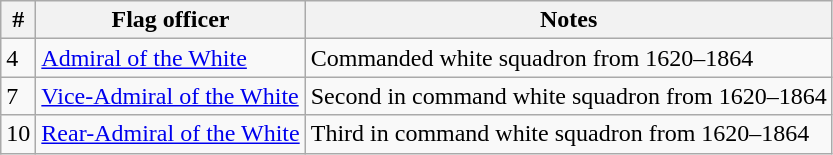<table class="wikitable">
<tr>
<th>#</th>
<th>Flag officer</th>
<th>Notes</th>
</tr>
<tr>
<td>4</td>
<td><a href='#'>Admiral of the White</a></td>
<td>Commanded white squadron from 1620–1864</td>
</tr>
<tr>
<td>7</td>
<td><a href='#'>Vice-Admiral of the White</a></td>
<td>Second in command white squadron from 1620–1864</td>
</tr>
<tr>
<td>10</td>
<td><a href='#'>Rear-Admiral of the White</a></td>
<td>Third in command white squadron from 1620–1864</td>
</tr>
</table>
